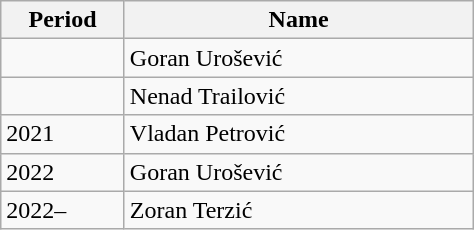<table class="wikitable">
<tr>
<th width="75">Period</th>
<th width="225">Name</th>
</tr>
<tr>
<td></td>
<td> Goran Urošević</td>
</tr>
<tr>
<td></td>
<td> Nenad Trailović</td>
</tr>
<tr>
<td>2021</td>
<td> Vladan Petrović</td>
</tr>
<tr>
<td>2022</td>
<td> Goran Urošević</td>
</tr>
<tr>
<td>2022–</td>
<td> Zoran Terzić</td>
</tr>
</table>
